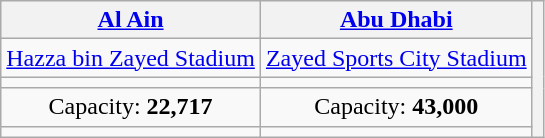<table class="wikitable" style="text-align:center">
<tr>
<th><a href='#'>Al Ain</a></th>
<th><a href='#'>Abu Dhabi</a></th>
<th rowspan="5"></th>
</tr>
<tr>
<td><a href='#'>Hazza bin Zayed Stadium</a></td>
<td><a href='#'>Zayed Sports City Stadium</a></td>
</tr>
<tr>
<td><small></small></td>
<td><small></small></td>
</tr>
<tr>
<td>Capacity: <strong>22,717</strong></td>
<td>Capacity: <strong>43,000</strong></td>
</tr>
<tr>
<td></td>
<td></td>
</tr>
</table>
